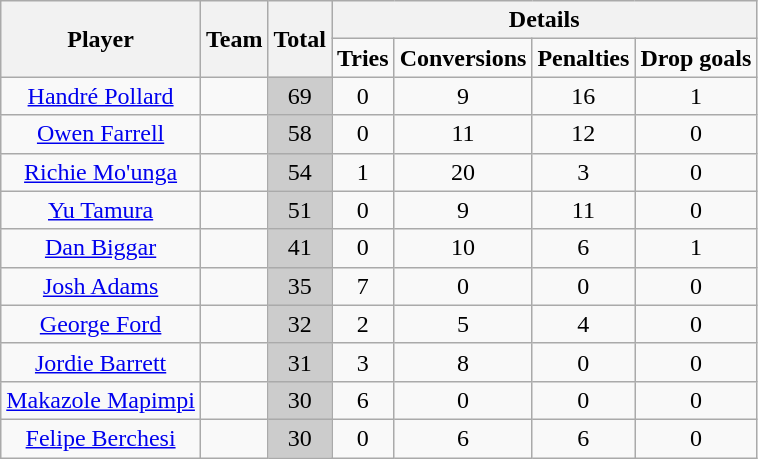<table class="wikitable" style="text-align:center">
<tr>
<th rowspan="2">Player</th>
<th rowspan="2">Team</th>
<th rowspan="2">Total</th>
<th colspan="4">Details</th>
</tr>
<tr>
<td><strong>Tries</strong></td>
<td><strong>Conversions</strong></td>
<td><strong>Penalties</strong></td>
<td><strong>Drop goals</strong></td>
</tr>
<tr>
<td><a href='#'>Handré Pollard</a></td>
<td align=left></td>
<td style="background:#ccc">69</td>
<td>0</td>
<td>9</td>
<td>16</td>
<td>1</td>
</tr>
<tr>
<td><a href='#'>Owen Farrell</a></td>
<td align=left></td>
<td style="background:#ccc">58</td>
<td>0</td>
<td>11</td>
<td>12</td>
<td>0</td>
</tr>
<tr>
<td><a href='#'>Richie Mo'unga</a></td>
<td align=left></td>
<td style="background:#ccc">54</td>
<td>1</td>
<td>20</td>
<td>3</td>
<td>0</td>
</tr>
<tr>
<td><a href='#'>Yu Tamura</a></td>
<td align=left></td>
<td style="background:#ccc">51</td>
<td>0</td>
<td>9</td>
<td>11</td>
<td>0</td>
</tr>
<tr>
<td><a href='#'>Dan Biggar</a></td>
<td align=left></td>
<td style="background:#ccc">41</td>
<td>0</td>
<td>10</td>
<td>6</td>
<td>1</td>
</tr>
<tr>
<td><a href='#'>Josh Adams</a></td>
<td align=left></td>
<td style="background:#ccc">35</td>
<td>7</td>
<td>0</td>
<td>0</td>
<td>0</td>
</tr>
<tr>
<td><a href='#'>George Ford</a></td>
<td align=left></td>
<td style="background:#ccc">32</td>
<td>2</td>
<td>5</td>
<td>4</td>
<td>0</td>
</tr>
<tr>
<td><a href='#'>Jordie Barrett</a></td>
<td align=left></td>
<td style="background:#ccc">31</td>
<td>3</td>
<td>8</td>
<td>0</td>
<td>0</td>
</tr>
<tr>
<td><a href='#'>Makazole Mapimpi</a></td>
<td align=left></td>
<td style="background:#ccc">30</td>
<td>6</td>
<td>0</td>
<td>0</td>
<td>0</td>
</tr>
<tr>
<td><a href='#'>Felipe Berchesi</a></td>
<td align=left></td>
<td style="background:#ccc">30</td>
<td>0</td>
<td>6</td>
<td>6</td>
<td>0</td>
</tr>
</table>
